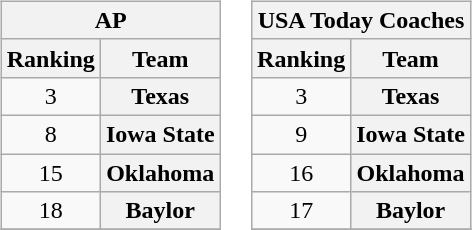<table>
<tr style="vertical-align:top;">
<td><br><table class="wikitable" style="text-align:center;">
<tr>
<th colspan=2>AP</th>
</tr>
<tr>
<th>Ranking</th>
<th>Team</th>
</tr>
<tr>
<td>3</td>
<th style=>Texas</th>
</tr>
<tr>
<td>8</td>
<th style=>Iowa State</th>
</tr>
<tr>
<td>15</td>
<th style=>Oklahoma</th>
</tr>
<tr>
<td>18</td>
<th style=>Baylor</th>
</tr>
<tr>
</tr>
</table>
</td>
<td><br><table class="wikitable" style="text-align:center;">
<tr>
<th colspan=2>USA Today Coaches</th>
</tr>
<tr>
<th>Ranking</th>
<th>Team</th>
</tr>
<tr>
<td>3</td>
<th style=>Texas</th>
</tr>
<tr>
<td>9</td>
<th style=>Iowa State</th>
</tr>
<tr>
<td>16</td>
<th style=>Oklahoma</th>
</tr>
<tr>
<td>17</td>
<th style=>Baylor</th>
</tr>
<tr>
</tr>
</table>
</td>
</tr>
</table>
